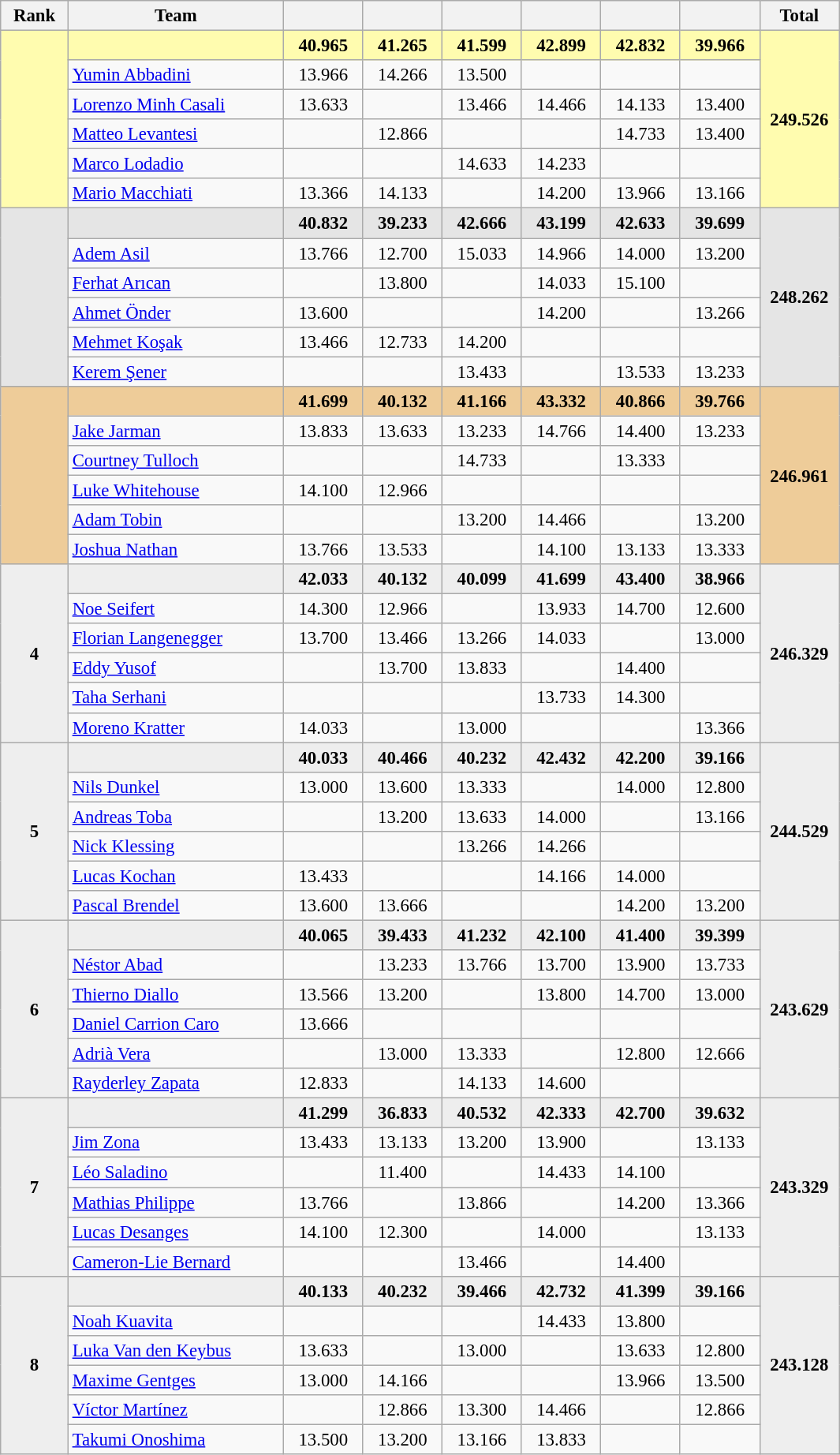<table class="wikitable sortable" style="text-align:center; font-size:95%">
<tr>
<th scope="col" style="width:50px;">Rank</th>
<th scope="col" style="width:175px;">Team</th>
<th scope="col" style="width:60px;"></th>
<th scope="col" style="width:60px;"></th>
<th scope="col" style="width:60px;"></th>
<th scope="col" style="width:60px;"></th>
<th scope="col" style="width:60px;"></th>
<th scope="col" style="width:60px;"></th>
<th scope="col" style="width:60px;">Total</th>
</tr>
<tr style="background:#fffcaf;">
<td rowspan="6"><strong></strong></td>
<td style="text-align:left;"><strong></strong></td>
<td><strong>40.965</strong></td>
<td><strong>41.265</strong></td>
<td><strong>41.599</strong></td>
<td><strong>42.899</strong></td>
<td><strong>42.832</strong></td>
<td><strong>39.966</strong></td>
<td rowspan="6"><strong>249.526</strong></td>
</tr>
<tr>
<td style="text-align:left;"><a href='#'>Yumin Abbadini</a></td>
<td>13.966</td>
<td>14.266</td>
<td>13.500</td>
<td></td>
<td></td>
<td></td>
</tr>
<tr>
<td style="text-align:left;"><a href='#'>Lorenzo Minh Casali</a></td>
<td>13.633</td>
<td></td>
<td>13.466</td>
<td>14.466</td>
<td>14.133</td>
<td>13.400</td>
</tr>
<tr>
<td style="text-align:left;"><a href='#'>Matteo Levantesi</a></td>
<td></td>
<td>12.866</td>
<td></td>
<td></td>
<td>14.733</td>
<td>13.400</td>
</tr>
<tr>
<td style="text-align:left;"><a href='#'>Marco Lodadio</a></td>
<td></td>
<td></td>
<td>14.633</td>
<td>14.233</td>
<td></td>
<td></td>
</tr>
<tr>
<td style="text-align:left;"><a href='#'>Mario Macchiati</a></td>
<td>13.366</td>
<td>14.133</td>
<td></td>
<td>14.200</td>
<td>13.966</td>
<td>13.166</td>
</tr>
<tr style="background:#e5e5e5;">
<td rowspan="6"><strong></strong></td>
<td style="text-align:left;"><strong></strong></td>
<td><strong>40.832</strong></td>
<td><strong>39.233</strong></td>
<td><strong>42.666</strong></td>
<td><strong>43.199</strong></td>
<td><strong>42.633</strong></td>
<td><strong>39.699</strong></td>
<td rowspan="6"><strong>248.262</strong></td>
</tr>
<tr>
<td style="text-align:left;"><a href='#'>Adem Asil</a></td>
<td>13.766</td>
<td>12.700</td>
<td>15.033</td>
<td>14.966</td>
<td>14.000</td>
<td>13.200</td>
</tr>
<tr>
<td style="text-align:left;"><a href='#'>Ferhat Arıcan</a></td>
<td></td>
<td>13.800</td>
<td></td>
<td>14.033</td>
<td>15.100</td>
<td></td>
</tr>
<tr>
<td style="text-align:left;"><a href='#'>Ahmet Önder</a></td>
<td>13.600</td>
<td></td>
<td></td>
<td>14.200</td>
<td></td>
<td>13.266</td>
</tr>
<tr>
<td style="text-align:left;"><a href='#'>Mehmet Koşak</a></td>
<td>13.466</td>
<td>12.733</td>
<td>14.200</td>
<td></td>
<td></td>
<td></td>
</tr>
<tr>
<td style="text-align:left;"><a href='#'>Kerem Şener</a></td>
<td></td>
<td></td>
<td>13.433</td>
<td></td>
<td>13.533</td>
<td>13.233</td>
</tr>
<tr style="background:#ec9;">
<td rowspan="6"><strong></strong></td>
<td style="text-align:left;"><strong></strong></td>
<td><strong>41.699</strong></td>
<td><strong>40.132</strong></td>
<td><strong>41.166</strong></td>
<td><strong>43.332</strong></td>
<td><strong>40.866</strong></td>
<td><strong>39.766</strong></td>
<td rowspan="6"><strong>246.961</strong></td>
</tr>
<tr>
<td style="text-align:left;"><a href='#'>Jake Jarman</a></td>
<td>13.833</td>
<td>13.633</td>
<td>13.233</td>
<td>14.766</td>
<td>14.400</td>
<td>13.233</td>
</tr>
<tr>
<td style="text-align:left;"><a href='#'>Courtney Tulloch</a></td>
<td></td>
<td></td>
<td>14.733</td>
<td></td>
<td>13.333</td>
<td></td>
</tr>
<tr>
<td style="text-align:left;"><a href='#'>Luke Whitehouse</a></td>
<td>14.100</td>
<td>12.966</td>
<td></td>
<td></td>
<td></td>
<td></td>
</tr>
<tr>
<td style="text-align:left;"><a href='#'>Adam Tobin</a></td>
<td></td>
<td></td>
<td>13.200</td>
<td>14.466</td>
<td></td>
<td>13.200</td>
</tr>
<tr>
<td style="text-align:left;"><a href='#'>Joshua Nathan</a></td>
<td>13.766</td>
<td>13.533</td>
<td></td>
<td>14.100</td>
<td>13.133</td>
<td>13.333</td>
</tr>
<tr style="background:#eee;">
<td rowspan="6"><strong>4</strong></td>
<td style="text-align:left;"><strong></strong></td>
<td><strong>42.033</strong></td>
<td><strong>40.132</strong></td>
<td><strong>40.099</strong></td>
<td><strong>41.699</strong></td>
<td><strong>43.400</strong></td>
<td><strong>38.966</strong></td>
<td rowspan="6"><strong>246.329</strong></td>
</tr>
<tr>
<td style="text-align:left;"><a href='#'>Noe Seifert</a></td>
<td>14.300</td>
<td>12.966</td>
<td></td>
<td>13.933</td>
<td>14.700</td>
<td>12.600</td>
</tr>
<tr>
<td style="text-align:left;"><a href='#'>Florian Langenegger</a></td>
<td>13.700</td>
<td>13.466</td>
<td>13.266</td>
<td>14.033</td>
<td></td>
<td>13.000</td>
</tr>
<tr>
<td style="text-align:left;"><a href='#'>Eddy Yusof</a></td>
<td></td>
<td>13.700</td>
<td>13.833</td>
<td></td>
<td>14.400</td>
<td></td>
</tr>
<tr>
<td style="text-align:left;"><a href='#'>Taha Serhani</a></td>
<td></td>
<td></td>
<td></td>
<td>13.733</td>
<td>14.300</td>
<td></td>
</tr>
<tr>
<td style="text-align:left;"><a href='#'>Moreno Kratter</a></td>
<td>14.033</td>
<td></td>
<td>13.000</td>
<td></td>
<td></td>
<td>13.366</td>
</tr>
<tr style="background:#eee;">
<td rowspan="6"><strong>5</strong></td>
<td style="text-align:left;"><strong></strong></td>
<td><strong>40.033</strong></td>
<td><strong>40.466</strong></td>
<td><strong>40.232</strong></td>
<td><strong>42.432</strong></td>
<td><strong>42.200</strong></td>
<td><strong>39.166</strong></td>
<td rowspan="6"><strong>244.529</strong></td>
</tr>
<tr>
<td style="text-align:left;"><a href='#'>Nils Dunkel</a></td>
<td>13.000</td>
<td>13.600</td>
<td>13.333</td>
<td></td>
<td>14.000</td>
<td>12.800</td>
</tr>
<tr>
<td style="text-align:left;"><a href='#'>Andreas Toba</a></td>
<td></td>
<td>13.200</td>
<td>13.633</td>
<td>14.000</td>
<td></td>
<td>13.166</td>
</tr>
<tr>
<td style="text-align:left;"><a href='#'>Nick Klessing</a></td>
<td></td>
<td></td>
<td>13.266</td>
<td>14.266</td>
<td></td>
<td></td>
</tr>
<tr>
<td style="text-align:left;"><a href='#'>Lucas Kochan</a></td>
<td>13.433</td>
<td></td>
<td></td>
<td>14.166</td>
<td>14.000</td>
<td></td>
</tr>
<tr>
<td style="text-align:left;"><a href='#'>Pascal Brendel</a></td>
<td>13.600</td>
<td>13.666</td>
<td></td>
<td></td>
<td>14.200</td>
<td>13.200</td>
</tr>
<tr style="background:#eee;">
<td rowspan="6"><strong>6</strong></td>
<td style="text-align:left;"><strong></strong></td>
<td><strong>40.065</strong></td>
<td><strong>39.433</strong></td>
<td><strong>41.232</strong></td>
<td><strong>42.100</strong></td>
<td><strong>41.400</strong></td>
<td><strong>39.399</strong></td>
<td rowspan="6"><strong>243.629</strong></td>
</tr>
<tr>
<td style="text-align:left;"><a href='#'>Néstor Abad</a></td>
<td></td>
<td>13.233</td>
<td>13.766</td>
<td>13.700</td>
<td>13.900</td>
<td>13.733</td>
</tr>
<tr>
<td style="text-align:left;"><a href='#'>Thierno Diallo</a></td>
<td>13.566</td>
<td>13.200</td>
<td></td>
<td>13.800</td>
<td>14.700</td>
<td>13.000</td>
</tr>
<tr>
<td style="text-align:left;"><a href='#'>Daniel Carrion Caro</a></td>
<td>13.666</td>
<td></td>
<td></td>
<td></td>
<td></td>
<td></td>
</tr>
<tr>
<td style="text-align:left;"><a href='#'>Adrià Vera</a></td>
<td></td>
<td>13.000</td>
<td>13.333</td>
<td></td>
<td>12.800</td>
<td>12.666</td>
</tr>
<tr>
<td style="text-align:left;"><a href='#'>Rayderley Zapata</a></td>
<td>12.833</td>
<td></td>
<td>14.133</td>
<td>14.600</td>
<td></td>
<td></td>
</tr>
<tr style="background:#eee;">
<td rowspan="6"><strong>7</strong></td>
<td style="text-align:left;"><strong></strong></td>
<td><strong>41.299</strong></td>
<td><strong>36.833</strong></td>
<td><strong>40.532</strong></td>
<td><strong>42.333</strong></td>
<td><strong>42.700</strong></td>
<td><strong>39.632</strong></td>
<td rowspan="6"><strong>243.329</strong></td>
</tr>
<tr>
<td style="text-align:left;"><a href='#'>Jim Zona</a></td>
<td>13.433</td>
<td>13.133</td>
<td>13.200</td>
<td>13.900</td>
<td></td>
<td>13.133</td>
</tr>
<tr>
<td style="text-align:left;"><a href='#'>Léo Saladino</a></td>
<td></td>
<td>11.400</td>
<td></td>
<td>14.433</td>
<td>14.100</td>
<td></td>
</tr>
<tr>
<td style="text-align:left;"><a href='#'>Mathias Philippe</a></td>
<td>13.766</td>
<td></td>
<td>13.866</td>
<td></td>
<td>14.200</td>
<td>13.366</td>
</tr>
<tr>
<td style="text-align:left;"><a href='#'>Lucas Desanges</a></td>
<td>14.100</td>
<td>12.300</td>
<td></td>
<td>14.000</td>
<td></td>
<td>13.133</td>
</tr>
<tr>
<td style="text-align:left;"><a href='#'>Cameron-Lie Bernard</a></td>
<td></td>
<td></td>
<td>13.466</td>
<td></td>
<td>14.400</td>
<td></td>
</tr>
<tr style="background:#eee;">
<td rowspan="6"><strong>8</strong></td>
<td style="text-align:left;"><strong></strong></td>
<td><strong>40.133</strong></td>
<td><strong>40.232</strong></td>
<td><strong>39.466</strong></td>
<td><strong>42.732</strong></td>
<td><strong>41.399</strong></td>
<td><strong>39.166</strong></td>
<td rowspan="6"><strong>243.128</strong></td>
</tr>
<tr>
<td style="text-align:left;"><a href='#'>Noah Kuavita</a></td>
<td></td>
<td></td>
<td></td>
<td>14.433</td>
<td>13.800</td>
<td></td>
</tr>
<tr>
<td style="text-align:left;"><a href='#'>Luka Van den Keybus</a></td>
<td>13.633</td>
<td></td>
<td>13.000</td>
<td></td>
<td>13.633</td>
<td>12.800</td>
</tr>
<tr>
<td style="text-align:left;"><a href='#'>Maxime Gentges</a></td>
<td>13.000</td>
<td>14.166</td>
<td></td>
<td></td>
<td>13.966</td>
<td>13.500</td>
</tr>
<tr>
<td style="text-align:left;"><a href='#'>Víctor Martínez</a></td>
<td></td>
<td>12.866</td>
<td>13.300</td>
<td>14.466</td>
<td></td>
<td>12.866</td>
</tr>
<tr>
<td style="text-align:left;"><a href='#'>Takumi Onoshima</a></td>
<td>13.500</td>
<td>13.200</td>
<td>13.166</td>
<td>13.833</td>
<td></td>
<td></td>
</tr>
</table>
